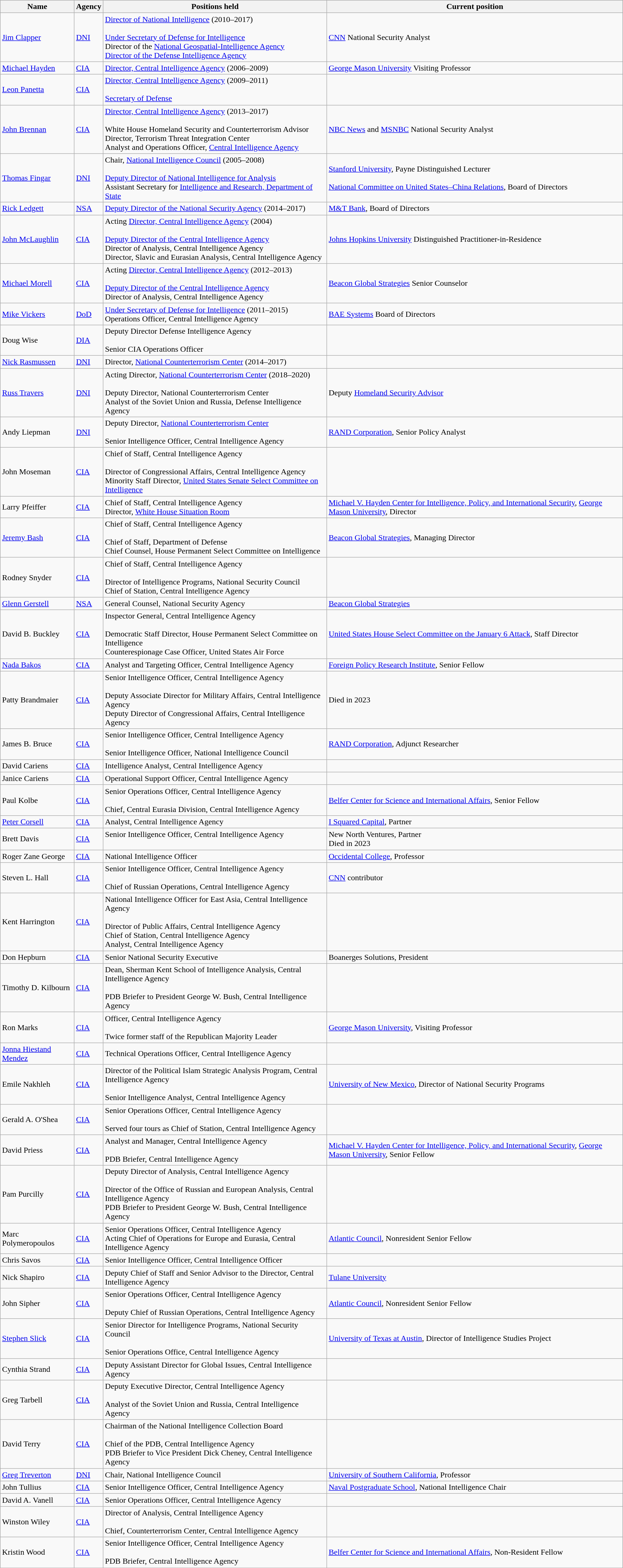<table class="wikitable sortable">
<tr>
<th>Name</th>
<th>Agency</th>
<th>Positions held</th>
<th>Current position</th>
</tr>
<tr>
<td><a href='#'>Jim Clapper</a></td>
<td><a href='#'>DNI</a></td>
<td><a href='#'>Director of National Intelligence</a> (2010–2017) <br><br><a href='#'>Under Secretary of Defense for Intelligence</a><br>
Director of the <a href='#'>National Geospatial-Intelligence Agency</a><br>
<a href='#'>Director of the Defense Intelligence Agency</a></td>
<td><a href='#'>CNN</a> National Security Analyst</td>
</tr>
<tr>
<td><a href='#'>Michael Hayden</a></td>
<td><a href='#'>CIA</a></td>
<td><a href='#'>Director, Central Intelligence Agency</a> (2006–2009)</td>
<td><a href='#'>George Mason University</a> Visiting Professor</td>
</tr>
<tr>
<td><a href='#'>Leon Panetta</a></td>
<td><a href='#'>CIA</a></td>
<td><a href='#'>Director, Central Intelligence Agency</a> (2009–2011)<br><br><a href='#'>Secretary of Defense</a></td>
</tr>
<tr>
<td><a href='#'>John Brennan</a></td>
<td><a href='#'>CIA</a></td>
<td><a href='#'>Director, Central Intelligence Agency</a> (2013–2017)<br><br>White House Homeland Security and Counterterrorism Advisor<br>
Director, Terrorism Threat Integration Center<br>
Analyst and Operations Officer, <a href='#'>Central Intelligence Agency</a></td>
<td><a href='#'>NBC News</a> and <a href='#'>MSNBC</a> National Security Analyst</td>
</tr>
<tr>
<td><a href='#'>Thomas Fingar</a></td>
<td><a href='#'>DNI</a></td>
<td>Chair, <a href='#'>National Intelligence Council</a> (2005–2008)<br><br><a href='#'>Deputy Director of National Intelligence for Analysis</a><br>
Assistant Secretary for <a href='#'>Intelligence and Research, Department of State</a></td>
<td><a href='#'>Stanford University</a>, Payne Distinguished Lecturer <br><br><a href='#'>National Committee on United States–China Relations</a>, Board of Directors</td>
</tr>
<tr>
<td><a href='#'>Rick Ledgett</a></td>
<td><a href='#'>NSA</a></td>
<td><a href='#'>Deputy Director of the National Security Agency</a> (2014–2017)</td>
<td><a href='#'>M&T Bank</a>, Board of Directors</td>
</tr>
<tr>
<td><a href='#'>John McLaughlin</a></td>
<td><a href='#'>CIA</a></td>
<td>Acting <a href='#'>Director, Central Intelligence Agency</a> (2004)<br><br><a href='#'>Deputy Director of the Central Intelligence Agency</a><br>
Director of Analysis, Central Intelligence Agency<br>
Director, Slavic and Eurasian Analysis, Central Intelligence Agency<br></td>
<td><a href='#'>Johns Hopkins University</a> Distinguished Practitioner-in-Residence</td>
</tr>
<tr>
<td><a href='#'>Michael Morell</a></td>
<td><a href='#'>CIA</a></td>
<td>Acting <a href='#'>Director, Central Intelligence Agency</a> (2012–2013)<br><br><a href='#'>Deputy Director of the Central Intelligence Agency</a><br>
Director of Analysis, Central Intelligence Agency</td>
<td><a href='#'>Beacon Global Strategies</a> Senior Counselor</td>
</tr>
<tr>
<td><a href='#'>Mike Vickers</a></td>
<td><a href='#'>DoD</a></td>
<td><a href='#'>Under Secretary of Defense for Intelligence</a> (2011–2015)<br>Operations Officer, Central Intelligence Agency</td>
<td><a href='#'>BAE Systems</a> Board of Directors</td>
</tr>
<tr>
<td>Doug Wise</td>
<td><a href='#'>DIA</a></td>
<td>Deputy Director Defense Intelligence Agency<br><br>Senior CIA Operations Officer</td>
<td></td>
</tr>
<tr>
<td><a href='#'>Nick Rasmussen</a></td>
<td><a href='#'>DNI</a></td>
<td>Director, <a href='#'>National Counterterrorism Center</a> (2014–2017)</td>
<td></td>
</tr>
<tr>
<td><a href='#'>Russ Travers</a></td>
<td><a href='#'>DNI</a></td>
<td>Acting Director, <a href='#'>National Counterterrorism Center</a> (2018–2020)<br><br>Deputy Director, National Counterterrorism Center<br>
Analyst of the Soviet Union and Russia, Defense Intelligence Agency</td>
<td>Deputy <a href='#'>Homeland Security Advisor</a></td>
</tr>
<tr>
<td>Andy Liepman</td>
<td><a href='#'>DNI</a></td>
<td>Deputy Director, <a href='#'>National Counterterrorism Center</a><br><br>Senior Intelligence Officer, Central Intelligence Agency</td>
<td><a href='#'>RAND Corporation</a>, Senior Policy Analyst</td>
</tr>
<tr>
<td>John Moseman</td>
<td><a href='#'>CIA</a></td>
<td>Chief of Staff, Central Intelligence Agency<br><br>Director of Congressional Affairs, Central Intelligence Agency<br>
Minority Staff Director, <a href='#'>United States Senate Select Committee on Intelligence</a></td>
<td></td>
</tr>
<tr>
<td>Larry Pfeiffer</td>
<td><a href='#'>CIA</a></td>
<td>Chief of Staff, Central Intelligence Agency<br>Director, <a href='#'>White House Situation Room</a></td>
<td><a href='#'>Michael V. Hayden Center for Intelligence, Policy, and International Security</a>, <a href='#'>George Mason University</a>, Director</td>
</tr>
<tr>
<td><a href='#'>Jeremy Bash</a></td>
<td><a href='#'>CIA</a></td>
<td>Chief of Staff, Central Intelligence Agency<br><br>Chief of Staff, Department of Defense<br>
Chief Counsel, House Permanent Select Committee on Intelligence</td>
<td><a href='#'>Beacon Global Strategies</a>, Managing Director</td>
</tr>
<tr>
<td>Rodney Snyder</td>
<td><a href='#'>CIA</a></td>
<td>Chief of Staff, Central Intelligence Agency<br><br>Director of Intelligence Programs, National Security Council<br>
Chief of Station, Central Intelligence Agency</td>
<td></td>
</tr>
<tr>
<td><a href='#'>Glenn Gerstell</a></td>
<td><a href='#'>NSA</a></td>
<td>General Counsel, National Security Agency</td>
<td><a href='#'>Beacon Global Strategies</a></td>
</tr>
<tr>
<td>David B. Buckley</td>
<td><a href='#'>CIA</a></td>
<td>Inspector General, Central Intelligence Agency<br><br>Democratic Staff Director, House Permanent Select Committee on Intelligence<br>
Counterespionage Case Officer, United States Air Force</td>
<td><a href='#'>United States House Select Committee on the January 6 Attack</a>, Staff Director</td>
</tr>
<tr>
<td><a href='#'>Nada Bakos</a></td>
<td><a href='#'>CIA</a></td>
<td>Analyst and Targeting Officer, Central Intelligence Agency</td>
<td><a href='#'>Foreign Policy Research Institute</a>, Senior Fellow</td>
</tr>
<tr>
<td>Patty Brandmaier</td>
<td><a href='#'>CIA</a></td>
<td>Senior Intelligence Officer, Central Intelligence Agency<br><br>Deputy Associate Director for Military Affairs, Central Intelligence Agency<br>
Deputy Director of Congressional Affairs, Central Intelligence Agency</td>
<td>Died in 2023</td>
</tr>
<tr>
<td>James B. Bruce</td>
<td><a href='#'>CIA</a></td>
<td>Senior Intelligence Officer, Central Intelligence Agency<br><br>Senior Intelligence Officer, National Intelligence Council</td>
<td><a href='#'>RAND Corporation</a>, Adjunct Researcher</td>
</tr>
<tr>
<td>David Cariens</td>
<td><a href='#'>CIA</a></td>
<td>Intelligence Analyst, Central Intelligence Agency</td>
<td></td>
</tr>
<tr>
<td>Janice Cariens</td>
<td><a href='#'>CIA</a></td>
<td>Operational Support Officer, Central Intelligence Agency</td>
<td></td>
</tr>
<tr>
<td>Paul Kolbe</td>
<td><a href='#'>CIA</a></td>
<td>Senior Operations Officer, Central Intelligence Agency<br><br>Chief, Central Eurasia Division, Central Intelligence Agency</td>
<td><a href='#'>Belfer Center for Science and International Affairs</a>, Senior Fellow</td>
</tr>
<tr>
<td><a href='#'>Peter Corsell</a></td>
<td><a href='#'>CIA</a></td>
<td>Analyst, Central Intelligence Agency</td>
<td><a href='#'>I Squared Capital</a>, Partner</td>
</tr>
<tr>
<td>Brett Davis</td>
<td><a href='#'>CIA</a></td>
<td>Senior Intelligence Officer, Central Intelligence Agency<br><br></td>
<td>New North Ventures, Partner<br>Died in 2023</td>
</tr>
<tr>
<td>Roger Zane George</td>
<td><a href='#'>CIA</a></td>
<td>National Intelligence Officer</td>
<td><a href='#'>Occidental College</a>, Professor</td>
</tr>
<tr>
<td>Steven L. Hall</td>
<td><a href='#'>CIA</a></td>
<td>Senior Intelligence Officer, Central Intelligence Agency<br><br>Chief of Russian Operations, Central Intelligence Agency</td>
<td><a href='#'>CNN</a> contributor</td>
</tr>
<tr>
<td>Kent Harrington</td>
<td><a href='#'>CIA</a></td>
<td>National Intelligence Officer for East Asia, Central Intelligence Agency<br><br>Director of Public Affairs, Central Intelligence Agency<br>
Chief of Station, Central Intelligence Agency<br>
Analyst, Central Intelligence Agency</td>
<td></td>
</tr>
<tr>
<td>Don Hepburn</td>
<td><a href='#'>CIA</a></td>
<td>Senior National Security Executive</td>
<td>Boanerges Solutions, President</td>
</tr>
<tr>
<td>Timothy D. Kilbourn</td>
<td><a href='#'>CIA</a></td>
<td>Dean, Sherman Kent School of Intelligence Analysis, Central Intelligence Agency<br><br>PDB Briefer to President George W. Bush, Central Intelligence Agency</td>
<td></td>
</tr>
<tr>
<td>Ron Marks</td>
<td><a href='#'>CIA</a></td>
<td>Officer, Central Intelligence Agency<br><br>Twice former staff of the Republican Majority Leader</td>
<td><a href='#'>George Mason University</a>, Visiting Professor</td>
</tr>
<tr>
<td><a href='#'>Jonna Hiestand Mendez</a></td>
<td><a href='#'>CIA</a></td>
<td>Technical Operations Officer, Central Intelligence Agency</td>
<td></td>
</tr>
<tr>
<td>Emile Nakhleh</td>
<td><a href='#'>CIA</a></td>
<td>Director of the Political Islam Strategic Analysis Program, Central Intelligence Agency<br><br>Senior Intelligence Analyst, Central Intelligence Agency</td>
<td><a href='#'>University of New Mexico</a>, Director of National Security Programs</td>
</tr>
<tr>
<td>Gerald A. O'Shea</td>
<td><a href='#'>CIA</a></td>
<td>Senior Operations Officer, Central Intelligence Agency<br><br>Served four tours as Chief of Station, Central Intelligence Agency</td>
<td></td>
</tr>
<tr>
<td>David Priess</td>
<td><a href='#'>CIA</a></td>
<td>Analyst and Manager, Central Intelligence Agency<br><br>PDB Briefer, Central Intelligence Agency</td>
<td><a href='#'>Michael V. Hayden Center for Intelligence, Policy, and International Security</a>, <a href='#'>George Mason University</a>, Senior Fellow </td>
</tr>
<tr>
<td>Pam Purcilly</td>
<td><a href='#'>CIA</a></td>
<td>Deputy Director of Analysis, Central Intelligence Agency<br><br>Director of the Office of Russian and European Analysis, Central Intelligence Agency<br>
PDB Briefer to President George W. Bush, Central Intelligence Agency</td>
<td></td>
</tr>
<tr>
<td>Marc Polymeropoulos</td>
<td><a href='#'>CIA</a></td>
<td>Senior Operations Officer, Central Intelligence Agency<br>Acting Chief of Operations for Europe and Eurasia, Central Intelligence Agency</td>
<td><a href='#'>Atlantic Council</a>, Nonresident Senior Fellow</td>
</tr>
<tr>
<td>Chris Savos</td>
<td><a href='#'>CIA</a></td>
<td>Senior Intelligence Officer, Central Intelligence Officer</td>
<td></td>
</tr>
<tr>
<td>Nick Shapiro</td>
<td><a href='#'>CIA</a></td>
<td>Deputy Chief of Staff and Senior Advisor to the Director, Central Intelligence Agency</td>
<td><a href='#'>Tulane University</a></td>
</tr>
<tr>
<td>John Sipher</td>
<td><a href='#'>CIA</a></td>
<td>Senior Operations Officer, Central Intelligence Agency<br><br>Deputy Chief of Russian Operations, Central Intelligence Agency</td>
<td><a href='#'>Atlantic Council</a>, Nonresident Senior Fellow</td>
</tr>
<tr>
<td><a href='#'>Stephen Slick</a></td>
<td><a href='#'>CIA</a></td>
<td>Senior Director for Intelligence Programs, National Security Council<br><br>Senior Operations Office, Central Intelligence Agency</td>
<td><a href='#'>University of Texas at Austin</a>, Director of Intelligence Studies Project</td>
</tr>
<tr>
<td>Cynthia Strand</td>
<td><a href='#'>CIA</a></td>
<td>Deputy Assistant Director for Global Issues, Central Intelligence Agency</td>
<td></td>
</tr>
<tr>
<td>Greg Tarbell</td>
<td><a href='#'>CIA</a></td>
<td>Deputy Executive Director, Central Intelligence Agency<br><br>Analyst of the Soviet Union and Russia, Central Intelligence Agency</td>
<td></td>
</tr>
<tr>
<td>David Terry</td>
<td><a href='#'>CIA</a></td>
<td>Chairman of the National Intelligence Collection Board<br><br>Chief of the PDB, Central Intelligence Agency<br>
PDB Briefer to Vice President Dick Cheney, Central Intelligence Agency</td>
<td></td>
</tr>
<tr>
<td><a href='#'>Greg Treverton</a></td>
<td><a href='#'>DNI</a></td>
<td>Chair, National Intelligence Council</td>
<td><a href='#'>University of Southern California</a>, Professor</td>
</tr>
<tr>
<td>John Tullius</td>
<td><a href='#'>CIA</a></td>
<td>Senior Intelligence Officer, Central Intelligence Agency</td>
<td><a href='#'>Naval Postgraduate School</a>, National Intelligence Chair</td>
</tr>
<tr>
<td>David A. Vanell</td>
<td><a href='#'>CIA</a></td>
<td>Senior Operations Officer, Central Intelligence Agency</td>
<td></td>
</tr>
<tr>
<td>Winston Wiley</td>
<td><a href='#'>CIA</a></td>
<td>Director of Analysis, Central Intelligence Agency<br><br>Chief, Counterterrorism Center, Central Intelligence Agency</td>
<td></td>
</tr>
<tr>
<td>Kristin Wood</td>
<td><a href='#'>CIA</a></td>
<td>Senior Intelligence Officer, Central Intelligence Agency<br><br>PDB Briefer, Central Intelligence Agency</td>
<td><a href='#'>Belfer Center for Science and International Affairs</a>, Non-Resident Fellow</td>
</tr>
</table>
